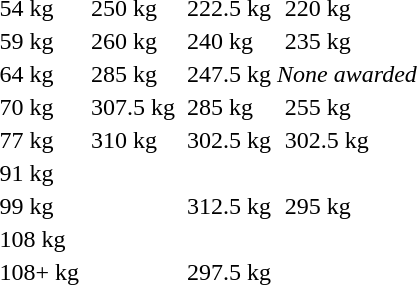<table>
<tr>
<td>54 kg</td>
<td></td>
<td>250 kg</td>
<td></td>
<td>222.5 kg</td>
<td></td>
<td>220 kg</td>
</tr>
<tr>
<td>59 kg</td>
<td></td>
<td>260 kg</td>
<td></td>
<td>240 kg</td>
<td></td>
<td>235 kg</td>
</tr>
<tr>
<td>64 kg</td>
<td></td>
<td>285 kg</td>
<td></td>
<td>247.5 kg</td>
<td colspan=2><em>None awarded</em></td>
</tr>
<tr>
<td>70 kg</td>
<td></td>
<td>307.5 kg</td>
<td></td>
<td>285 kg</td>
<td></td>
<td>255 kg</td>
</tr>
<tr>
<td>77 kg</td>
<td></td>
<td>310 kg</td>
<td></td>
<td>302.5 kg</td>
<td></td>
<td>302.5 kg</td>
</tr>
<tr>
<td>91 kg</td>
<td></td>
<td></td>
<td></td>
<td></td>
<td></td>
<td></td>
</tr>
<tr>
<td>99 kg</td>
<td></td>
<td></td>
<td></td>
<td>312.5 kg</td>
<td></td>
<td>295 kg</td>
</tr>
<tr>
<td>108 kg</td>
<td></td>
<td></td>
<td></td>
<td></td>
<td></td>
<td></td>
</tr>
<tr>
<td>108+ kg</td>
<td></td>
<td></td>
<td></td>
<td>297.5 kg</td>
<td></td>
<td></td>
</tr>
</table>
